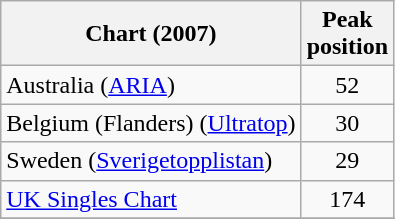<table class="wikitable sortable">
<tr>
<th>Chart (2007)</th>
<th align="center">Peak<br>position</th>
</tr>
<tr>
<td align="left">Australia (<a href='#'>ARIA</a>)</td>
<td style="text-align:center;">52</td>
</tr>
<tr>
<td align="left">Belgium (Flanders) (<a href='#'>Ultratop</a>)</td>
<td style="text-align:center;">30</td>
</tr>
<tr>
<td align="left">Sweden (<a href='#'>Sverigetopplistan</a>)</td>
<td style="text-align:center;">29</td>
</tr>
<tr>
<td align="left"><a href='#'>UK Singles Chart</a></td>
<td style="text-align:center;">174</td>
</tr>
<tr>
</tr>
</table>
